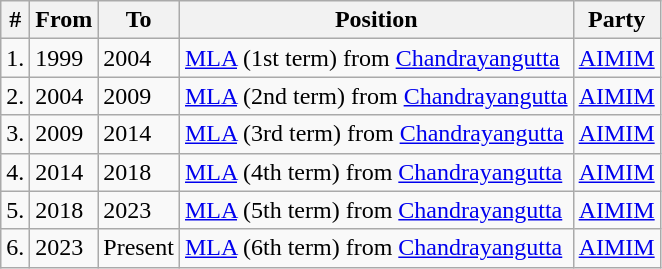<table class="wikitable sortable">
<tr>
<th>#</th>
<th>From</th>
<th>To</th>
<th>Position</th>
<th>Party</th>
</tr>
<tr>
<td>1.</td>
<td>1999</td>
<td>2004</td>
<td><a href='#'>MLA</a> (1st term) from <a href='#'>Chandrayangutta</a></td>
<td><a href='#'>AIMIM</a></td>
</tr>
<tr>
<td>2.</td>
<td>2004</td>
<td>2009</td>
<td><a href='#'>MLA</a> (2nd term) from <a href='#'>Chandrayangutta</a></td>
<td><a href='#'>AIMIM</a></td>
</tr>
<tr>
<td>3.</td>
<td>2009</td>
<td>2014</td>
<td><a href='#'>MLA</a> (3rd term) from <a href='#'>Chandrayangutta</a></td>
<td><a href='#'>AIMIM</a></td>
</tr>
<tr>
<td>4.</td>
<td>2014</td>
<td>2018</td>
<td><a href='#'>MLA</a> (4th term) from <a href='#'>Chandrayangutta</a></td>
<td><a href='#'>AIMIM</a></td>
</tr>
<tr>
<td>5.</td>
<td>2018</td>
<td>2023</td>
<td><a href='#'>MLA</a> (5th term) from <a href='#'>Chandrayangutta</a></td>
<td><a href='#'>AIMIM</a></td>
</tr>
<tr>
<td>6.</td>
<td>2023</td>
<td>Present</td>
<td><a href='#'>MLA</a> (6th term) from <a href='#'>Chandrayangutta</a></td>
<td><a href='#'>AIMIM</a></td>
</tr>
</table>
